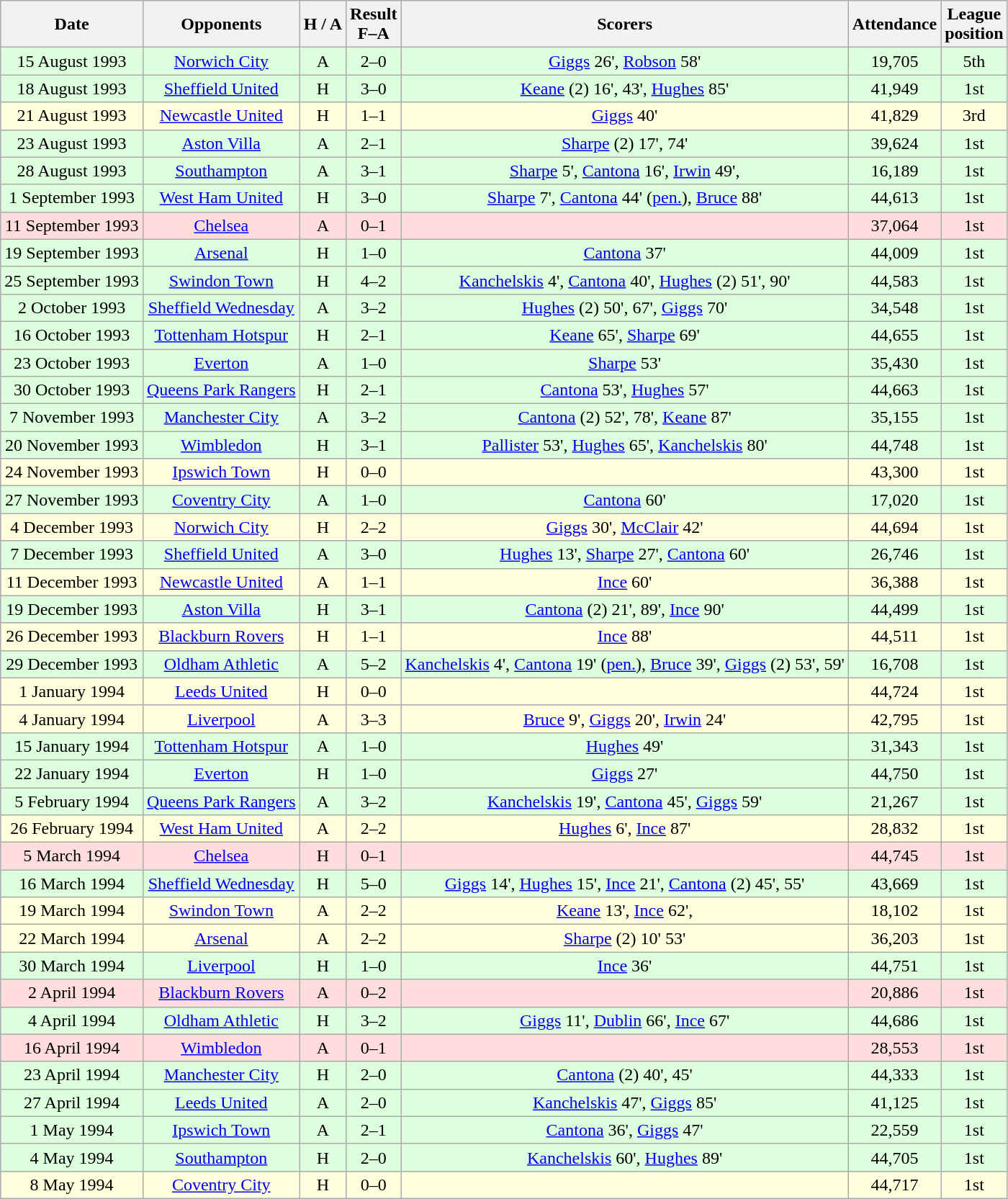<table class="wikitable" style="text-align:center">
<tr>
<th>Date</th>
<th>Opponents</th>
<th>H / A</th>
<th>Result<br>F–A</th>
<th>Scorers</th>
<th>Attendance</th>
<th>League<br>position</th>
</tr>
<tr bgcolor="#ddffdd">
<td>15 August 1993</td>
<td><a href='#'>Norwich City</a></td>
<td>A</td>
<td>2–0</td>
<td><a href='#'>Giggs</a> 26', <a href='#'>Robson</a> 58'</td>
<td>19,705</td>
<td>5th</td>
</tr>
<tr bgcolor="#ddffdd">
<td>18 August 1993</td>
<td><a href='#'>Sheffield United</a></td>
<td>H</td>
<td>3–0</td>
<td><a href='#'>Keane</a> (2) 16', 43', <a href='#'>Hughes</a> 85'</td>
<td>41,949</td>
<td>1st</td>
</tr>
<tr bgcolor="#ffffdd">
<td>21 August 1993</td>
<td><a href='#'>Newcastle United</a></td>
<td>H</td>
<td>1–1</td>
<td><a href='#'>Giggs</a> 40'</td>
<td>41,829</td>
<td>3rd</td>
</tr>
<tr bgcolor="#ddffdd">
<td>23 August 1993</td>
<td><a href='#'>Aston Villa</a></td>
<td>A</td>
<td>2–1</td>
<td><a href='#'>Sharpe</a> (2) 17', 74'</td>
<td>39,624</td>
<td>1st</td>
</tr>
<tr bgcolor="#ddffdd">
<td>28 August 1993</td>
<td><a href='#'>Southampton</a></td>
<td>A</td>
<td>3–1</td>
<td><a href='#'>Sharpe</a> 5', <a href='#'>Cantona</a> 16', <a href='#'>Irwin</a> 49',</td>
<td>16,189</td>
<td>1st</td>
</tr>
<tr bgcolor="#ddffdd">
<td>1 September 1993</td>
<td><a href='#'>West Ham United</a></td>
<td>H</td>
<td>3–0</td>
<td><a href='#'>Sharpe</a> 7', <a href='#'>Cantona</a> 44' (<a href='#'>pen.</a>), <a href='#'>Bruce</a> 88'</td>
<td>44,613</td>
<td>1st</td>
</tr>
<tr bgcolor="#ffdddd">
<td>11 September 1993</td>
<td><a href='#'>Chelsea</a></td>
<td>A</td>
<td>0–1</td>
<td></td>
<td>37,064</td>
<td>1st</td>
</tr>
<tr bgcolor="#ddffdd">
<td>19 September 1993</td>
<td><a href='#'>Arsenal</a></td>
<td>H</td>
<td>1–0</td>
<td><a href='#'>Cantona</a> 37'</td>
<td>44,009</td>
<td>1st</td>
</tr>
<tr bgcolor="#ddffdd">
<td>25 September 1993</td>
<td><a href='#'>Swindon Town</a></td>
<td>H</td>
<td>4–2</td>
<td><a href='#'>Kanchelskis</a> 4', <a href='#'>Cantona</a> 40', <a href='#'>Hughes</a> (2) 51', 90'</td>
<td>44,583</td>
<td>1st</td>
</tr>
<tr bgcolor="#ddffdd">
<td>2 October 1993</td>
<td><a href='#'>Sheffield Wednesday</a></td>
<td>A</td>
<td>3–2</td>
<td><a href='#'>Hughes</a> (2) 50', 67', <a href='#'>Giggs</a> 70'</td>
<td>34,548</td>
<td>1st</td>
</tr>
<tr bgcolor="#ddffdd">
<td>16 October 1993</td>
<td><a href='#'>Tottenham Hotspur</a></td>
<td>H</td>
<td>2–1</td>
<td><a href='#'>Keane</a> 65', <a href='#'>Sharpe</a> 69'</td>
<td>44,655</td>
<td>1st</td>
</tr>
<tr bgcolor="#ddffdd">
<td>23 October 1993</td>
<td><a href='#'>Everton</a></td>
<td>A</td>
<td>1–0</td>
<td><a href='#'>Sharpe</a> 53'</td>
<td>35,430</td>
<td>1st</td>
</tr>
<tr bgcolor="#ddffdd">
<td>30 October 1993</td>
<td><a href='#'>Queens Park Rangers</a></td>
<td>H</td>
<td>2–1</td>
<td><a href='#'>Cantona</a> 53', <a href='#'>Hughes</a> 57'</td>
<td>44,663</td>
<td>1st</td>
</tr>
<tr bgcolor="#ddffdd">
<td>7 November 1993</td>
<td><a href='#'>Manchester City</a></td>
<td>A</td>
<td>3–2</td>
<td><a href='#'>Cantona</a> (2) 52', 78', <a href='#'>Keane</a> 87'</td>
<td>35,155</td>
<td>1st</td>
</tr>
<tr bgcolor="#ddffdd">
<td>20 November 1993</td>
<td><a href='#'>Wimbledon</a></td>
<td>H</td>
<td>3–1</td>
<td><a href='#'>Pallister</a> 53', <a href='#'>Hughes</a> 65', <a href='#'>Kanchelskis</a> 80'</td>
<td>44,748</td>
<td>1st</td>
</tr>
<tr bgcolor="#ffffdd">
<td>24 November 1993</td>
<td><a href='#'>Ipswich Town</a></td>
<td>H</td>
<td>0–0</td>
<td></td>
<td>43,300</td>
<td>1st</td>
</tr>
<tr bgcolor="#ddffdd">
<td>27 November 1993</td>
<td><a href='#'>Coventry City</a></td>
<td>A</td>
<td>1–0</td>
<td><a href='#'>Cantona</a> 60'</td>
<td>17,020</td>
<td>1st</td>
</tr>
<tr bgcolor="#ffffdd">
<td>4 December 1993</td>
<td><a href='#'>Norwich City</a></td>
<td>H</td>
<td>2–2</td>
<td><a href='#'>Giggs</a> 30', <a href='#'>McClair</a> 42'</td>
<td>44,694</td>
<td>1st</td>
</tr>
<tr bgcolor="#ddffdd">
<td>7 December 1993</td>
<td><a href='#'>Sheffield United</a></td>
<td>A</td>
<td>3–0</td>
<td><a href='#'>Hughes</a> 13', <a href='#'>Sharpe</a> 27', <a href='#'>Cantona</a> 60'</td>
<td>26,746</td>
<td>1st</td>
</tr>
<tr bgcolor="#ffffdd">
<td>11 December 1993</td>
<td><a href='#'>Newcastle United</a></td>
<td>A</td>
<td>1–1</td>
<td><a href='#'>Ince</a> 60'</td>
<td>36,388</td>
<td>1st</td>
</tr>
<tr bgcolor="#ddffdd">
<td>19 December 1993</td>
<td><a href='#'>Aston Villa</a></td>
<td>H</td>
<td>3–1</td>
<td><a href='#'>Cantona</a> (2) 21', 89', <a href='#'>Ince</a> 90'</td>
<td>44,499</td>
<td>1st</td>
</tr>
<tr bgcolor="#ffffdd">
<td>26 December 1993</td>
<td><a href='#'>Blackburn Rovers</a></td>
<td>H</td>
<td>1–1</td>
<td><a href='#'>Ince</a> 88'</td>
<td>44,511</td>
<td>1st</td>
</tr>
<tr bgcolor="#ddffdd">
<td>29 December 1993</td>
<td><a href='#'>Oldham Athletic</a></td>
<td>A</td>
<td>5–2</td>
<td><a href='#'>Kanchelskis</a> 4', <a href='#'>Cantona</a> 19' (<a href='#'>pen.</a>), <a href='#'>Bruce</a> 39', <a href='#'>Giggs</a> (2) 53', 59'</td>
<td>16,708</td>
<td>1st</td>
</tr>
<tr bgcolor="#ffffdd">
<td>1 January 1994</td>
<td><a href='#'>Leeds United</a></td>
<td>H</td>
<td>0–0</td>
<td></td>
<td>44,724</td>
<td>1st</td>
</tr>
<tr bgcolor="#ffffdd">
<td>4 January 1994</td>
<td><a href='#'>Liverpool</a></td>
<td>A</td>
<td>3–3</td>
<td><a href='#'>Bruce</a> 9', <a href='#'>Giggs</a> 20', <a href='#'>Irwin</a> 24'</td>
<td>42,795</td>
<td>1st</td>
</tr>
<tr bgcolor="#ddffdd">
<td>15 January 1994</td>
<td><a href='#'>Tottenham Hotspur</a></td>
<td>A</td>
<td>1–0</td>
<td><a href='#'>Hughes</a> 49'</td>
<td>31,343</td>
<td>1st</td>
</tr>
<tr bgcolor="#ddffdd">
<td>22 January 1994</td>
<td><a href='#'>Everton</a></td>
<td>H</td>
<td>1–0</td>
<td><a href='#'>Giggs</a> 27'</td>
<td>44,750</td>
<td>1st</td>
</tr>
<tr bgcolor="#ddffdd">
<td>5 February 1994</td>
<td><a href='#'>Queens Park Rangers</a></td>
<td>A</td>
<td>3–2</td>
<td><a href='#'>Kanchelskis</a> 19', <a href='#'>Cantona</a> 45', <a href='#'>Giggs</a> 59'</td>
<td>21,267</td>
<td>1st</td>
</tr>
<tr bgcolor="#ffffdd">
<td>26 February 1994</td>
<td><a href='#'>West Ham United</a></td>
<td>A</td>
<td>2–2</td>
<td><a href='#'>Hughes</a> 6', <a href='#'>Ince</a> 87'</td>
<td>28,832</td>
<td>1st</td>
</tr>
<tr bgcolor="#ffdddd">
<td>5 March 1994</td>
<td><a href='#'>Chelsea</a></td>
<td>H</td>
<td>0–1</td>
<td></td>
<td>44,745</td>
<td>1st</td>
</tr>
<tr bgcolor="#ddffdd">
<td>16 March 1994</td>
<td><a href='#'>Sheffield Wednesday</a></td>
<td>H</td>
<td>5–0</td>
<td><a href='#'>Giggs</a> 14', <a href='#'>Hughes</a> 15', <a href='#'>Ince</a> 21', <a href='#'>Cantona</a> (2) 45', 55'</td>
<td>43,669</td>
<td>1st</td>
</tr>
<tr bgcolor="#ffffdd">
<td>19 March 1994</td>
<td><a href='#'>Swindon Town</a></td>
<td>A</td>
<td>2–2</td>
<td><a href='#'>Keane</a> 13', <a href='#'>Ince</a> 62',</td>
<td>18,102</td>
<td>1st</td>
</tr>
<tr bgcolor="#ffffdd">
<td>22 March 1994</td>
<td><a href='#'>Arsenal</a></td>
<td>A</td>
<td>2–2</td>
<td><a href='#'>Sharpe</a> (2) 10' 53'</td>
<td>36,203</td>
<td>1st</td>
</tr>
<tr bgcolor="#ddffdd">
<td>30 March 1994</td>
<td><a href='#'>Liverpool</a></td>
<td>H</td>
<td>1–0</td>
<td><a href='#'>Ince</a> 36'</td>
<td>44,751</td>
<td>1st</td>
</tr>
<tr bgcolor="#ffdddd">
<td>2 April 1994</td>
<td><a href='#'>Blackburn Rovers</a></td>
<td>A</td>
<td>0–2</td>
<td></td>
<td>20,886</td>
<td>1st</td>
</tr>
<tr bgcolor="#ddffdd">
<td>4 April 1994</td>
<td><a href='#'>Oldham Athletic</a></td>
<td>H</td>
<td>3–2</td>
<td><a href='#'>Giggs</a> 11', <a href='#'>Dublin</a> 66', <a href='#'>Ince</a> 67'</td>
<td>44,686</td>
<td>1st</td>
</tr>
<tr bgcolor="#ffdddd">
<td>16 April 1994</td>
<td><a href='#'>Wimbledon</a></td>
<td>A</td>
<td>0–1</td>
<td></td>
<td>28,553</td>
<td>1st</td>
</tr>
<tr bgcolor="#ddffdd">
<td>23 April 1994</td>
<td><a href='#'>Manchester City</a></td>
<td>H</td>
<td>2–0</td>
<td><a href='#'>Cantona</a> (2) 40', 45'</td>
<td>44,333</td>
<td>1st</td>
</tr>
<tr bgcolor="#ddffdd">
<td>27 April 1994</td>
<td><a href='#'>Leeds United</a></td>
<td>A</td>
<td>2–0</td>
<td><a href='#'>Kanchelskis</a> 47', <a href='#'>Giggs</a> 85'</td>
<td>41,125</td>
<td>1st</td>
</tr>
<tr bgcolor="#ddffdd">
<td>1 May 1994</td>
<td><a href='#'>Ipswich Town</a></td>
<td>A</td>
<td>2–1</td>
<td><a href='#'>Cantona</a> 36', <a href='#'>Giggs</a> 47'</td>
<td>22,559</td>
<td>1st</td>
</tr>
<tr bgcolor="#ddffdd">
<td>4 May 1994</td>
<td><a href='#'>Southampton</a></td>
<td>H</td>
<td>2–0</td>
<td><a href='#'>Kanchelskis</a> 60', <a href='#'>Hughes</a> 89'</td>
<td>44,705</td>
<td>1st</td>
</tr>
<tr bgcolor="#ffffdd">
<td>8 May 1994</td>
<td><a href='#'>Coventry City</a></td>
<td>H</td>
<td>0–0</td>
<td></td>
<td>44,717</td>
<td>1st</td>
</tr>
</table>
